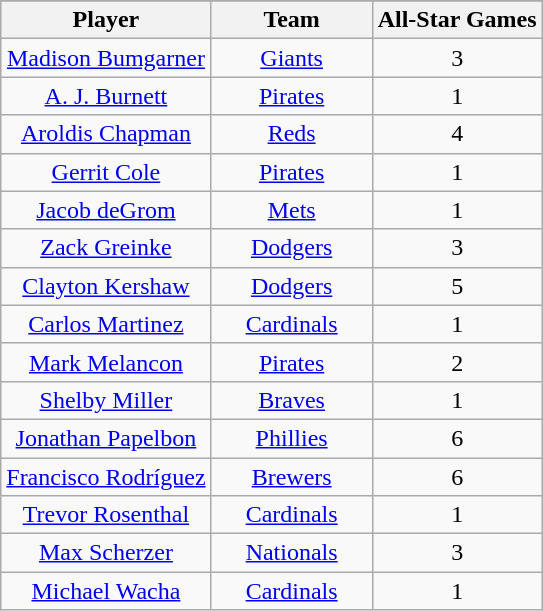<table class="wikitable sortable" style="text-align:center;">
<tr>
</tr>
<tr>
<th>Player</th>
<th style="width:100px;">Team</th>
<th>All-Star Games</th>
</tr>
<tr>
<td><a href='#'>Madison Bumgarner</a></td>
<td><a href='#'>Giants</a></td>
<td>3</td>
</tr>
<tr>
<td><a href='#'>A. J. Burnett</a></td>
<td><a href='#'>Pirates</a></td>
<td>1</td>
</tr>
<tr>
<td><a href='#'>Aroldis Chapman</a></td>
<td><a href='#'>Reds</a></td>
<td>4</td>
</tr>
<tr>
<td><a href='#'>Gerrit Cole</a></td>
<td><a href='#'>Pirates</a></td>
<td>1</td>
</tr>
<tr>
<td><a href='#'>Jacob deGrom</a></td>
<td><a href='#'>Mets</a></td>
<td>1</td>
</tr>
<tr>
<td><a href='#'>Zack Greinke</a></td>
<td><a href='#'>Dodgers</a></td>
<td>3</td>
</tr>
<tr>
<td><a href='#'>Clayton Kershaw</a></td>
<td><a href='#'>Dodgers</a></td>
<td>5</td>
</tr>
<tr>
<td><a href='#'>Carlos Martinez</a></td>
<td><a href='#'>Cardinals</a></td>
<td>1</td>
</tr>
<tr>
<td><a href='#'>Mark Melancon</a></td>
<td><a href='#'>Pirates</a></td>
<td>2</td>
</tr>
<tr>
<td><a href='#'>Shelby Miller</a></td>
<td><a href='#'>Braves</a></td>
<td>1</td>
</tr>
<tr>
<td><a href='#'>Jonathan Papelbon</a></td>
<td><a href='#'>Phillies</a></td>
<td>6</td>
</tr>
<tr>
<td><a href='#'>Francisco Rodríguez</a></td>
<td><a href='#'>Brewers</a></td>
<td>6</td>
</tr>
<tr>
<td><a href='#'>Trevor Rosenthal</a></td>
<td><a href='#'>Cardinals</a></td>
<td>1</td>
</tr>
<tr>
<td><a href='#'>Max Scherzer</a></td>
<td><a href='#'>Nationals</a></td>
<td>3</td>
</tr>
<tr>
<td><a href='#'>Michael Wacha</a></td>
<td><a href='#'>Cardinals</a></td>
<td>1</td>
</tr>
</table>
